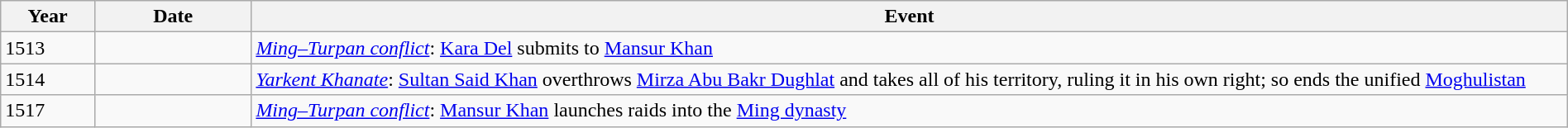<table class="wikitable" width="100%">
<tr>
<th style="width:6%">Year</th>
<th style="width:10%">Date</th>
<th>Event</th>
</tr>
<tr>
<td>1513</td>
<td></td>
<td><em><a href='#'>Ming–Turpan conflict</a></em>: <a href='#'>Kara Del</a> submits to <a href='#'>Mansur Khan</a></td>
</tr>
<tr>
<td>1514</td>
<td></td>
<td><em><a href='#'>Yarkent Khanate</a></em>: <a href='#'>Sultan Said Khan</a> overthrows <a href='#'>Mirza Abu Bakr Dughlat</a> and takes all of his territory, ruling it in his own right; so ends the unified <a href='#'>Moghulistan</a></td>
</tr>
<tr>
<td>1517</td>
<td></td>
<td><em><a href='#'>Ming–Turpan conflict</a></em>: <a href='#'>Mansur Khan</a> launches raids into the <a href='#'>Ming dynasty</a></td>
</tr>
</table>
